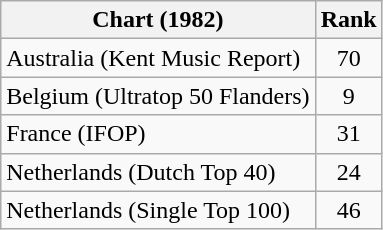<table class="wikitable sortable">
<tr>
<th>Chart (1982)</th>
<th>Rank</th>
</tr>
<tr>
<td>Australia (Kent Music Report)</td>
<td align="center">70</td>
</tr>
<tr>
<td>Belgium (Ultratop 50 Flanders)</td>
<td align="center">9</td>
</tr>
<tr>
<td>France (IFOP)</td>
<td align="center">31</td>
</tr>
<tr>
<td>Netherlands (Dutch Top 40)</td>
<td align="center">24</td>
</tr>
<tr>
<td>Netherlands (Single Top 100)</td>
<td align="center">46</td>
</tr>
</table>
